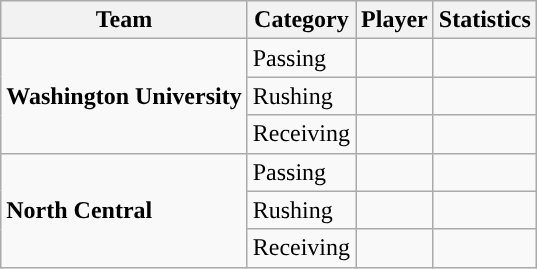<table class="wikitable" style="float: left;">
<tr>
<th>Team</th>
<th>Category</th>
<th>Player</th>
<th>Statistics</th>
</tr>
<tr>
<td rowspan=3><strong>Washington University</strong></td>
<td>Passing</td>
<td></td>
<td></td>
</tr>
<tr>
<td>Rushing</td>
<td></td>
<td></td>
</tr>
<tr>
<td>Receiving</td>
<td></td>
<td></td>
</tr>
<tr>
<td rowspan=3><strong>North Central</strong></td>
<td>Passing</td>
<td></td>
<td></td>
</tr>
<tr>
<td>Rushing</td>
<td></td>
<td></td>
</tr>
<tr>
<td>Receiving</td>
<td></td>
<td></td>
</tr>
</table>
